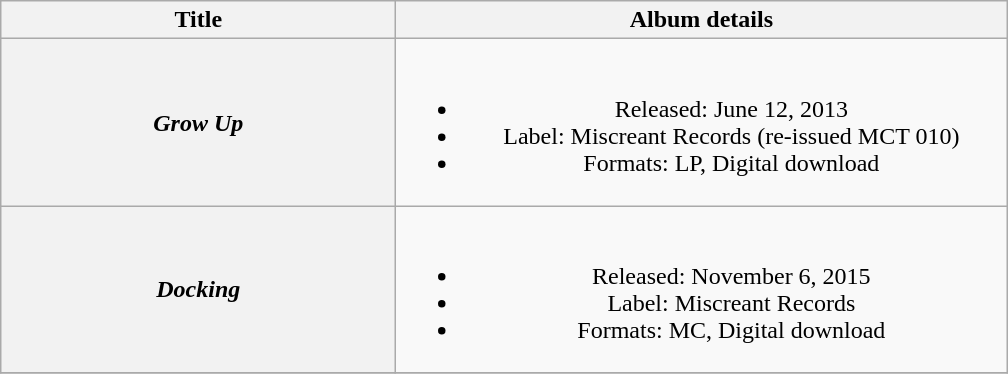<table class="wikitable plainrowheaders" style="text-align:center;">
<tr>
<th scope="col" rowspan="1" style="width:16em;">Title</th>
<th scope="col" rowspan="1" style="width:25em;">Album details</th>
</tr>
<tr>
<th scope="row"><em>Grow Up</em></th>
<td><br><ul><li>Released: June 12, 2013</li><li>Label: Miscreant Records (re-issued MCT 010)</li><li>Formats: LP, Digital download</li></ul></td>
</tr>
<tr>
<th scope="row"><em>Docking</em></th>
<td><br><ul><li>Released: November 6, 2015</li><li>Label: Miscreant Records</li><li>Formats: MC, Digital download</li></ul></td>
</tr>
<tr>
</tr>
</table>
